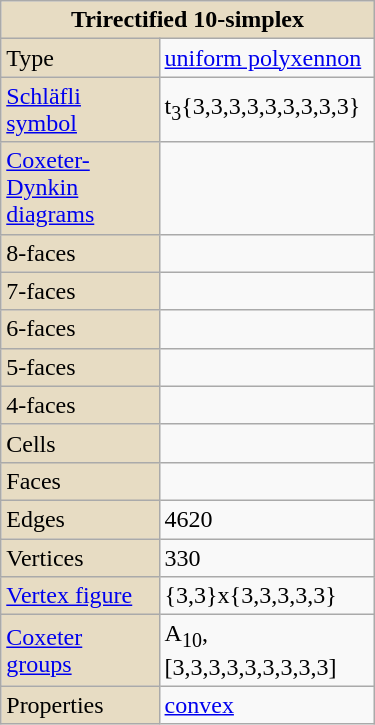<table class="wikitable" align="right" style="margin-left:10px" width="250">
<tr>
<th style="background:#e7dcc3;" colspan="2">Trirectified 10-simplex</th>
</tr>
<tr>
<td style="background:#e7dcc3;">Type</td>
<td><a href='#'>uniform polyxennon</a></td>
</tr>
<tr>
<td style="background:#e7dcc3;"><a href='#'>Schläfli symbol</a></td>
<td>t<sub>3</sub>{3,3,3,3,3,3,3,3,3}</td>
</tr>
<tr>
<td style="background:#e7dcc3;"><a href='#'>Coxeter-Dynkin diagrams</a></td>
<td></td>
</tr>
<tr>
<td style="background:#e7dcc3;">8-faces</td>
<td></td>
</tr>
<tr>
<td style="background:#e7dcc3;">7-faces</td>
<td></td>
</tr>
<tr>
<td style="background:#e7dcc3;">6-faces</td>
<td></td>
</tr>
<tr>
<td style="background:#e7dcc3;">5-faces</td>
<td></td>
</tr>
<tr>
<td style="background:#e7dcc3;">4-faces</td>
<td></td>
</tr>
<tr>
<td style="background:#e7dcc3;">Cells</td>
<td></td>
</tr>
<tr>
<td style="background:#e7dcc3;">Faces</td>
<td></td>
</tr>
<tr>
<td style="background:#e7dcc3;">Edges</td>
<td>4620</td>
</tr>
<tr>
<td style="background:#e7dcc3;">Vertices</td>
<td>330</td>
</tr>
<tr>
<td style="background:#e7dcc3;"><a href='#'>Vertex figure</a></td>
<td>{3,3}x{3,3,3,3,3}</td>
</tr>
<tr>
<td style="background:#e7dcc3;"><a href='#'>Coxeter groups</a></td>
<td>A<sub>10</sub>, [3,3,3,3,3,3,3,3,3]</td>
</tr>
<tr>
<td style="background:#e7dcc3;">Properties</td>
<td><a href='#'>convex</a></td>
</tr>
</table>
